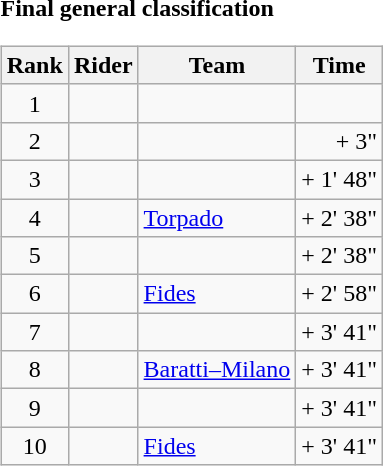<table>
<tr>
<td><strong>Final general classification</strong><br><table class="wikitable">
<tr>
<th scope="col">Rank</th>
<th scope="col">Rider</th>
<th scope="col">Team</th>
<th scope="col">Time</th>
</tr>
<tr>
<td style="text-align:center;">1</td>
<td></td>
<td></td>
<td style="text-align:right;"></td>
</tr>
<tr>
<td style="text-align:center;">2</td>
<td></td>
<td></td>
<td style="text-align:right;">+ 3"</td>
</tr>
<tr>
<td style="text-align:center;">3</td>
<td></td>
<td></td>
<td style="text-align:right;">+ 1' 48"</td>
</tr>
<tr>
<td style="text-align:center;">4</td>
<td></td>
<td><a href='#'>Torpado</a></td>
<td style="text-align:right;">+ 2' 38"</td>
</tr>
<tr>
<td style="text-align:center;">5</td>
<td></td>
<td></td>
<td style="text-align:right;">+ 2' 38"</td>
</tr>
<tr>
<td style="text-align:center;">6</td>
<td></td>
<td><a href='#'>Fides</a></td>
<td style="text-align:right;">+ 2' 58"</td>
</tr>
<tr>
<td style="text-align:center;">7</td>
<td></td>
<td></td>
<td style="text-align:right;">+ 3' 41"</td>
</tr>
<tr>
<td style="text-align:center;">8</td>
<td></td>
<td><a href='#'>Baratti–Milano</a></td>
<td style="text-align:right;">+ 3' 41"</td>
</tr>
<tr>
<td style="text-align:center;">9</td>
<td></td>
<td></td>
<td style="text-align:right;">+ 3' 41"</td>
</tr>
<tr>
<td style="text-align:center;">10</td>
<td></td>
<td><a href='#'>Fides</a></td>
<td style="text-align:right;">+ 3' 41"</td>
</tr>
</table>
</td>
</tr>
</table>
